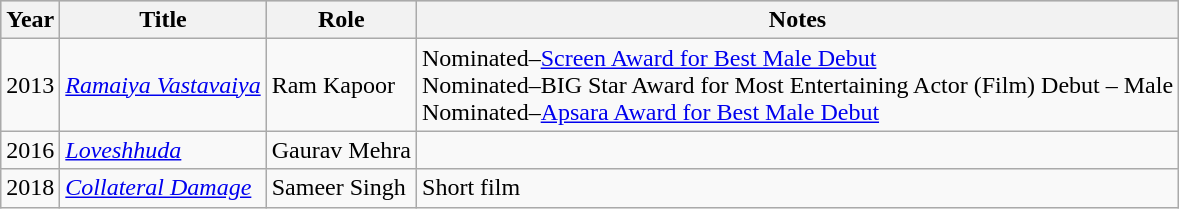<table class="wikitable sortable plainrowheaders">
<tr style="background:#ccc; text-align:center;">
<th scope="col">Year</th>
<th scope="col">Title</th>
<th scope="col">Role</th>
<th scope="col">Notes</th>
</tr>
<tr>
<td>2013</td>
<td><em><a href='#'>Ramaiya Vastavaiya</a></em></td>
<td>Ram Kapoor</td>
<td>Nominated–<a href='#'>Screen Award for Best Male Debut</a> <br> Nominated–BIG Star Award for Most Entertaining Actor (Film) Debut – Male <br> Nominated–<a href='#'>Apsara Award for Best Male Debut</a></td>
</tr>
<tr>
<td>2016</td>
<td><em><a href='#'>Loveshhuda</a></em></td>
<td>Gaurav Mehra</td>
<td></td>
</tr>
<tr>
<td>2018</td>
<td><em><a href='#'>Collateral Damage</a></em></td>
<td>Sameer Singh</td>
<td>Short film</td>
</tr>
</table>
